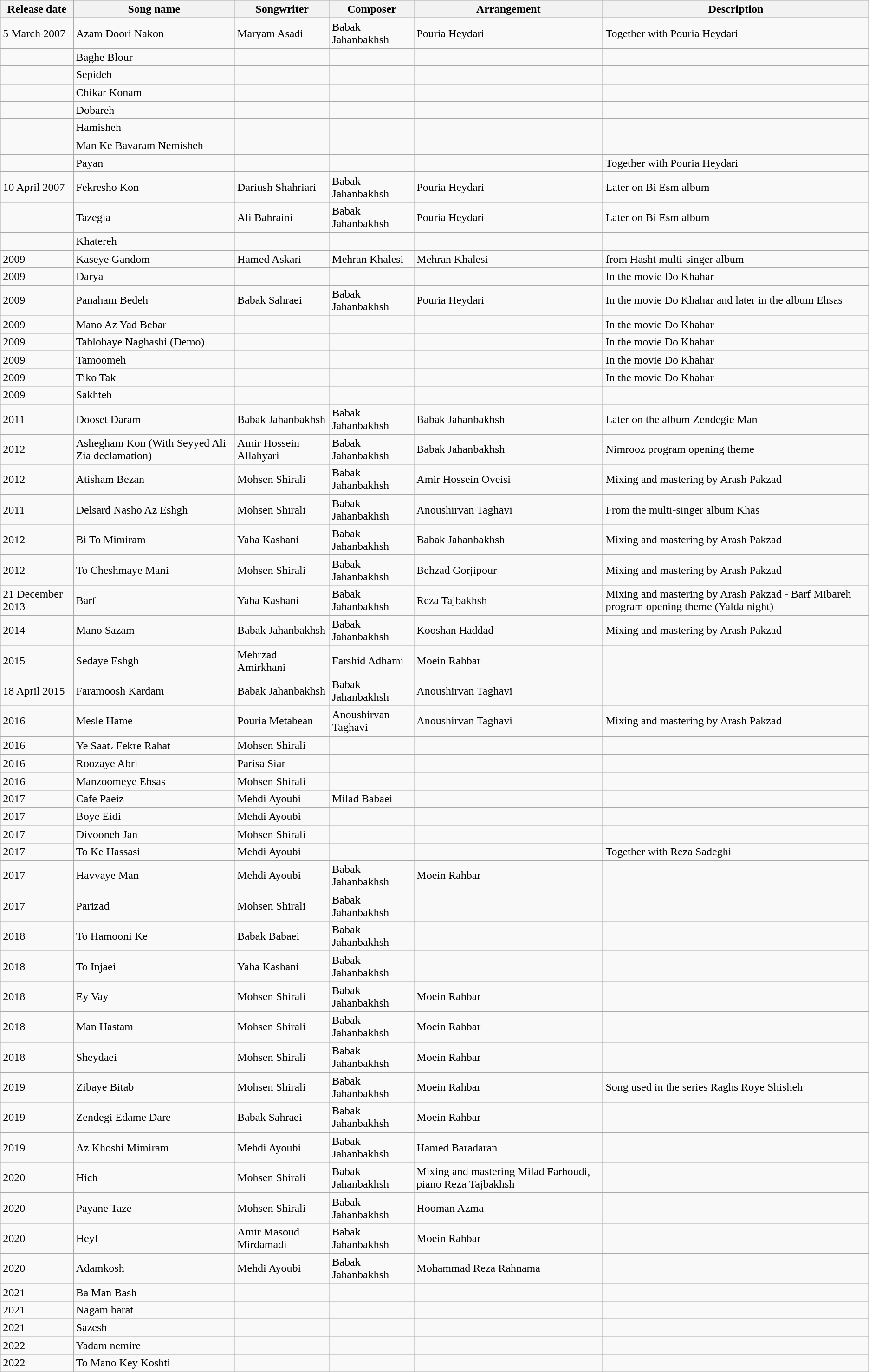<table class="wikitable">
<tr>
<th>Release date</th>
<th>Song name</th>
<th>Songwriter</th>
<th>Composer</th>
<th>Arrangement</th>
<th>Description</th>
</tr>
<tr>
<td>5 March 2007</td>
<td>Azam Doori Nakon</td>
<td>Maryam Asadi</td>
<td>Babak Jahanbakhsh</td>
<td>Pouria Heydari</td>
<td>Together with Pouria Heydari</td>
</tr>
<tr>
<td></td>
<td>Baghe Blour</td>
<td></td>
<td></td>
<td></td>
<td></td>
</tr>
<tr>
<td></td>
<td>Sepideh</td>
<td></td>
<td></td>
<td></td>
<td></td>
</tr>
<tr>
<td></td>
<td>Chikar Konam</td>
<td></td>
<td></td>
<td></td>
<td></td>
</tr>
<tr>
<td></td>
<td>Dobareh</td>
<td></td>
<td></td>
<td></td>
<td></td>
</tr>
<tr>
<td></td>
<td>Hamisheh</td>
<td></td>
<td></td>
<td></td>
<td></td>
</tr>
<tr>
<td></td>
<td>Man Ke Bavaram Nemisheh</td>
<td></td>
<td></td>
<td></td>
<td></td>
</tr>
<tr>
<td></td>
<td>Payan</td>
<td></td>
<td></td>
<td></td>
<td>Together with Pouria Heydari</td>
</tr>
<tr>
<td>10 April 2007</td>
<td>Fekresho Kon</td>
<td>Dariush Shahriari</td>
<td>Babak Jahanbakhsh</td>
<td>Pouria Heydari</td>
<td>Later on Bi Esm album</td>
</tr>
<tr>
<td></td>
<td>Tazegia</td>
<td>Ali Bahraini</td>
<td>Babak Jahanbakhsh</td>
<td>Pouria Heydari</td>
<td>Later on Bi Esm album</td>
</tr>
<tr>
<td></td>
<td>Khatereh</td>
<td></td>
<td></td>
<td></td>
<td></td>
</tr>
<tr>
<td>2009</td>
<td>Kaseye Gandom</td>
<td>Hamed Askari</td>
<td>Mehran Khalesi</td>
<td>Mehran Khalesi</td>
<td>from Hasht multi-singer album</td>
</tr>
<tr>
<td>2009</td>
<td>Darya</td>
<td></td>
<td></td>
<td></td>
<td>In the movie Do Khahar</td>
</tr>
<tr>
<td>2009</td>
<td>Panaham Bedeh</td>
<td>Babak Sahraei</td>
<td>Babak Jahanbakhsh</td>
<td>Pouria Heydari</td>
<td>In the movie Do Khahar and later in the album Ehsas</td>
</tr>
<tr>
<td>2009</td>
<td>Mano Az Yad Bebar</td>
<td></td>
<td></td>
<td></td>
<td>In the movie Do Khahar</td>
</tr>
<tr>
<td>2009</td>
<td>Tablohaye Naghashi (Demo)</td>
<td></td>
<td></td>
<td></td>
<td>In the movie Do Khahar</td>
</tr>
<tr>
<td>2009</td>
<td>Tamoomeh</td>
<td></td>
<td></td>
<td></td>
<td>In the movie Do Khahar</td>
</tr>
<tr>
<td>2009</td>
<td>Tiko Tak</td>
<td></td>
<td></td>
<td></td>
<td>In the movie Do Khahar</td>
</tr>
<tr>
<td>2009</td>
<td>Sakhteh</td>
<td></td>
<td></td>
<td></td>
<td></td>
</tr>
<tr>
<td>2011</td>
<td>Dooset Daram</td>
<td>Babak Jahanbakhsh</td>
<td>Babak Jahanbakhsh</td>
<td>Babak Jahanbakhsh</td>
<td>Later on the album Zendegie Man</td>
</tr>
<tr>
<td>2012</td>
<td>Ashegham Kon (With Seyyed Ali Zia declamation)</td>
<td>Amir Hossein Allahyari</td>
<td>Babak Jahanbakhsh</td>
<td>Babak Jahanbakhsh</td>
<td>Nimrooz program opening theme</td>
</tr>
<tr>
<td>2012</td>
<td>Atisham Bezan</td>
<td>Mohsen Shirali</td>
<td>Babak Jahanbakhsh</td>
<td>Amir Hossein Oveisi</td>
<td>Mixing and mastering by Arash Pakzad</td>
</tr>
<tr>
<td>2011</td>
<td>Delsard Nasho Az Eshgh</td>
<td>Mohsen Shirali</td>
<td>Babak Jahanbakhsh</td>
<td>Anoushirvan Taghavi</td>
<td>From the multi-singer album Khas</td>
</tr>
<tr>
<td>2012</td>
<td>Bi To Mimiram</td>
<td>Yaha Kashani</td>
<td>Babak Jahanbakhsh</td>
<td>Babak Jahanbakhsh</td>
<td>Mixing and mastering by Arash Pakzad</td>
</tr>
<tr>
<td>2012</td>
<td>To Cheshmaye Mani</td>
<td>Mohsen Shirali</td>
<td>Babak Jahanbakhsh</td>
<td>Behzad Gorjipour</td>
<td>Mixing and mastering by Arash Pakzad</td>
</tr>
<tr>
<td>21 December 2013</td>
<td>Barf</td>
<td>Yaha Kashani</td>
<td>Babak Jahanbakhsh</td>
<td>Reza Tajbakhsh</td>
<td>Mixing and mastering by Arash Pakzad - Barf Mibareh program opening theme (Yalda night)</td>
</tr>
<tr>
<td>2014</td>
<td>Mano Sazam</td>
<td>Babak Jahanbakhsh</td>
<td>Babak Jahanbakhsh</td>
<td>Kooshan Haddad</td>
<td>Mixing and mastering by Arash Pakzad</td>
</tr>
<tr>
<td>2015</td>
<td>Sedaye Eshgh</td>
<td>Mehrzad Amirkhani</td>
<td>Farshid Adhami</td>
<td>Moein Rahbar</td>
<td></td>
</tr>
<tr>
<td>18 April 2015</td>
<td>Faramoosh Kardam</td>
<td>Babak Jahanbakhsh</td>
<td>Babak Jahanbakhsh</td>
<td>Anoushirvan Taghavi</td>
<td></td>
</tr>
<tr>
<td>2016</td>
<td>Mesle Hame</td>
<td>Pouria Metabean</td>
<td>Anoushirvan Taghavi</td>
<td>Anoushirvan Taghavi</td>
<td>Mixing and mastering by Arash Pakzad</td>
</tr>
<tr>
<td>2016</td>
<td>Ye Saat، Fekre Rahat</td>
<td>Mohsen Shirali</td>
<td></td>
<td></td>
<td></td>
</tr>
<tr>
<td>2016</td>
<td>Roozaye Abri</td>
<td>Parisa Siar</td>
<td></td>
<td></td>
<td></td>
</tr>
<tr>
<td>2016</td>
<td>Manzoomeye Ehsas</td>
<td>Mohsen Shirali</td>
<td></td>
<td></td>
<td></td>
</tr>
<tr>
<td>2017</td>
<td>Cafe Paeiz</td>
<td>Mehdi Ayoubi</td>
<td>Milad Babaei</td>
<td></td>
<td></td>
</tr>
<tr>
<td>2017</td>
<td>Boye Eidi</td>
<td>Mehdi Ayoubi</td>
<td></td>
<td></td>
<td></td>
</tr>
<tr>
<td>2017</td>
<td>Divooneh Jan</td>
<td>Mohsen Shirali</td>
<td></td>
<td></td>
<td></td>
</tr>
<tr>
<td>2017</td>
<td>To Ke Hassasi</td>
<td>Mehdi Ayoubi</td>
<td></td>
<td></td>
<td>Together with Reza Sadeghi</td>
</tr>
<tr>
<td>2017</td>
<td>Havvaye Man</td>
<td>Mehdi Ayoubi</td>
<td>Babak Jahanbakhsh</td>
<td>Moein Rahbar</td>
<td></td>
</tr>
<tr>
<td>2017</td>
<td>Parizad</td>
<td>Mohsen Shirali</td>
<td>Babak Jahanbakhsh</td>
<td></td>
<td></td>
</tr>
<tr>
<td>2018</td>
<td>To Hamooni Ke</td>
<td>Babak Babaei</td>
<td>Babak Jahanbakhsh</td>
<td></td>
<td></td>
</tr>
<tr>
<td>2018</td>
<td>To Injaei</td>
<td>Yaha Kashani</td>
<td>Babak Jahanbakhsh</td>
<td></td>
<td></td>
</tr>
<tr>
<td>2018</td>
<td>Ey Vay</td>
<td>Mohsen Shirali</td>
<td>Babak Jahanbakhsh</td>
<td>Moein Rahbar</td>
<td></td>
</tr>
<tr>
<td>2018</td>
<td>Man Hastam</td>
<td>Mohsen Shirali</td>
<td>Babak Jahanbakhsh</td>
<td>Moein Rahbar</td>
<td></td>
</tr>
<tr>
<td>2018</td>
<td>Sheydaei</td>
<td>Mohsen Shirali</td>
<td>Babak Jahanbakhsh</td>
<td>Moein Rahbar</td>
<td></td>
</tr>
<tr>
<td>2019</td>
<td>Zibaye Bitab</td>
<td>Mohsen Shirali</td>
<td>Babak Jahanbakhsh</td>
<td>Moein Rahbar</td>
<td>Song used in the series Raghs Roye Shisheh</td>
</tr>
<tr>
<td>2019</td>
<td>Zendegi Edame Dare</td>
<td>Babak Sahraei</td>
<td>Babak Jahanbakhsh</td>
<td>Moein Rahbar</td>
<td></td>
</tr>
<tr>
<td>2019</td>
<td>Az Khoshi Mimiram</td>
<td>Mehdi Ayoubi</td>
<td>Babak Jahanbakhsh</td>
<td>Hamed Baradaran</td>
<td></td>
</tr>
<tr>
<td>2020</td>
<td>Hich</td>
<td>Mohsen Shirali</td>
<td>Babak Jahanbakhsh</td>
<td>Mixing and mastering Milad Farhoudi, piano Reza Tajbakhsh</td>
<td></td>
</tr>
<tr>
<td>2020</td>
<td>Payane Taze</td>
<td>Mohsen Shirali</td>
<td>Babak Jahanbakhsh</td>
<td>Hooman Azma</td>
<td></td>
</tr>
<tr>
<td>2020</td>
<td>Heyf</td>
<td>Amir Masoud Mirdamadi</td>
<td>Babak Jahanbakhsh</td>
<td>Moein Rahbar</td>
<td></td>
</tr>
<tr>
<td>2020</td>
<td>Adamkosh</td>
<td>Mehdi Ayoubi</td>
<td>Babak Jahanbakhsh</td>
<td>Mohammad Reza Rahnama</td>
<td></td>
</tr>
<tr>
<td>2021</td>
<td>Ba Man Bash</td>
<td></td>
<td></td>
<td></td>
<td></td>
</tr>
<tr>
<td>2021</td>
<td>Nagam barat</td>
<td></td>
<td></td>
<td></td>
<td></td>
</tr>
<tr>
<td>2021</td>
<td>Sazesh</td>
<td></td>
<td></td>
<td></td>
</tr>
<tr>
<td>2022</td>
<td>Yadam nemire</td>
<td></td>
<td></td>
<td></td>
<td></td>
</tr>
<tr>
<td>2022</td>
<td>To Mano Key Koshti</td>
<td></td>
<td></td>
<td></td>
</tr>
</table>
